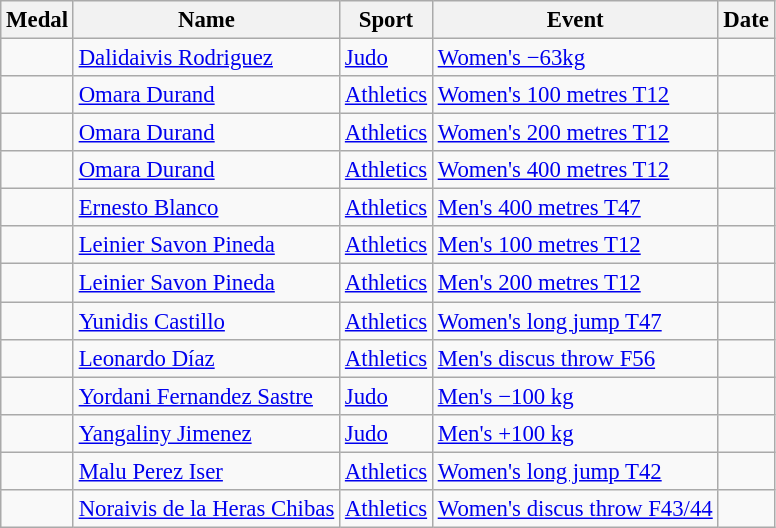<table class="wikitable sortable"  style="font-size:95%">
<tr>
<th>Medal</th>
<th>Name</th>
<th>Sport</th>
<th>Event</th>
<th>Date</th>
</tr>
<tr>
<td></td>
<td><a href='#'>Dalidaivis Rodriguez</a></td>
<td><a href='#'>Judo</a></td>
<td><a href='#'>Women's −63kg</a></td>
<td></td>
</tr>
<tr>
<td></td>
<td><a href='#'>Omara Durand</a></td>
<td><a href='#'>Athletics</a></td>
<td><a href='#'>Women's 100 metres T12</a></td>
<td></td>
</tr>
<tr>
<td></td>
<td><a href='#'>Omara Durand</a></td>
<td><a href='#'>Athletics</a></td>
<td><a href='#'>Women's 200 metres T12</a></td>
<td></td>
</tr>
<tr>
<td></td>
<td><a href='#'>Omara Durand</a></td>
<td><a href='#'>Athletics</a></td>
<td><a href='#'>Women's 400 metres T12</a></td>
<td></td>
</tr>
<tr>
<td></td>
<td><a href='#'>Ernesto Blanco</a></td>
<td><a href='#'>Athletics</a></td>
<td><a href='#'>Men's 400 metres T47</a></td>
<td></td>
</tr>
<tr>
<td></td>
<td><a href='#'>Leinier Savon Pineda</a></td>
<td><a href='#'>Athletics</a></td>
<td><a href='#'>Men's 100 metres T12</a></td>
<td></td>
</tr>
<tr>
<td></td>
<td><a href='#'>Leinier Savon Pineda</a></td>
<td><a href='#'>Athletics</a></td>
<td><a href='#'>Men's 200 metres T12</a></td>
<td></td>
</tr>
<tr>
<td></td>
<td><a href='#'>Yunidis Castillo</a></td>
<td><a href='#'>Athletics</a></td>
<td><a href='#'>Women's long jump T47</a></td>
<td></td>
</tr>
<tr>
<td></td>
<td><a href='#'>Leonardo Díaz</a></td>
<td><a href='#'>Athletics</a></td>
<td><a href='#'>Men's discus throw F56</a></td>
<td></td>
</tr>
<tr>
<td></td>
<td><a href='#'>Yordani Fernandez Sastre</a></td>
<td><a href='#'>Judo</a></td>
<td><a href='#'>Men's −100 kg</a></td>
<td></td>
</tr>
<tr>
<td></td>
<td><a href='#'>Yangaliny Jimenez</a></td>
<td><a href='#'>Judo</a></td>
<td><a href='#'>Men's +100 kg</a></td>
<td></td>
</tr>
<tr>
<td></td>
<td><a href='#'>Malu Perez Iser</a></td>
<td><a href='#'>Athletics</a></td>
<td><a href='#'>Women's long jump T42</a></td>
<td></td>
</tr>
<tr>
<td></td>
<td><a href='#'>Noraivis de la Heras Chibas</a></td>
<td><a href='#'>Athletics</a></td>
<td><a href='#'>Women's discus throw F43/44</a></td>
<td></td>
</tr>
</table>
